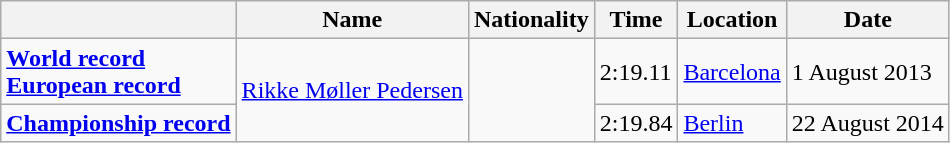<table class=wikitable>
<tr>
<th></th>
<th>Name</th>
<th>Nationality</th>
<th>Time</th>
<th>Location</th>
<th>Date</th>
</tr>
<tr>
<td><strong><a href='#'>World record</a><br><a href='#'>European record</a></strong></td>
<td rowspan=2><a href='#'>Rikke Møller Pedersen</a></td>
<td rowspan=2></td>
<td>2:19.11</td>
<td><a href='#'>Barcelona</a></td>
<td>1 August 2013</td>
</tr>
<tr>
<td><strong><a href='#'>Championship record</a></strong></td>
<td>2:19.84</td>
<td><a href='#'>Berlin</a></td>
<td>22 August 2014</td>
</tr>
</table>
